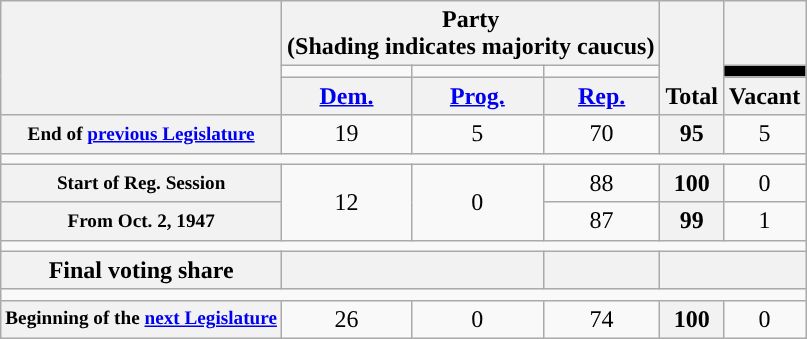<table class=wikitable style="text-align:center">
<tr style="vertical-align:bottom;">
<th rowspan=3></th>
<th colspan=3>Party <div>(Shading indicates majority caucus)</div></th>
<th rowspan=3>Total</th>
<th></th>
</tr>
<tr style="height:5px">
<td style="background-color:"></td>
<td style="background-color:"></td>
<td style="background-color:"></td>
<td style="background:black;"></td>
</tr>
<tr>
<th><a href='#'>Dem.</a></th>
<th><a href='#'>Prog.</a></th>
<th><a href='#'>Rep.</a></th>
<th>Vacant</th>
</tr>
<tr>
<th style="font-size:80%;">End of <a href='#'>previous Legislature</a></th>
<td>19</td>
<td>5</td>
<td>70</td>
<th>95</th>
<td>5</td>
</tr>
<tr>
<td colspan=6></td>
</tr>
<tr>
<th style="font-size:80%;">Start of Reg. Session</th>
<td rowspan="2">12</td>
<td rowspan="2">0</td>
<td>88</td>
<th>100</th>
<td>0</td>
</tr>
<tr>
<th style="font-size:80%;">From Oct. 2, 1947</th>
<td>87</td>
<th>99</th>
<td>1</td>
</tr>
<tr>
<td colspan=6></td>
</tr>
<tr>
<th>Final voting share</th>
<th colspan="2"></th>
<th></th>
<th colspan=2></th>
</tr>
<tr>
<td colspan=6></td>
</tr>
<tr>
<th style="font-size:80%;">Beginning of the <a href='#'>next Legislature</a></th>
<td>26</td>
<td>0</td>
<td>74</td>
<th>100</th>
<td>0</td>
</tr>
</table>
